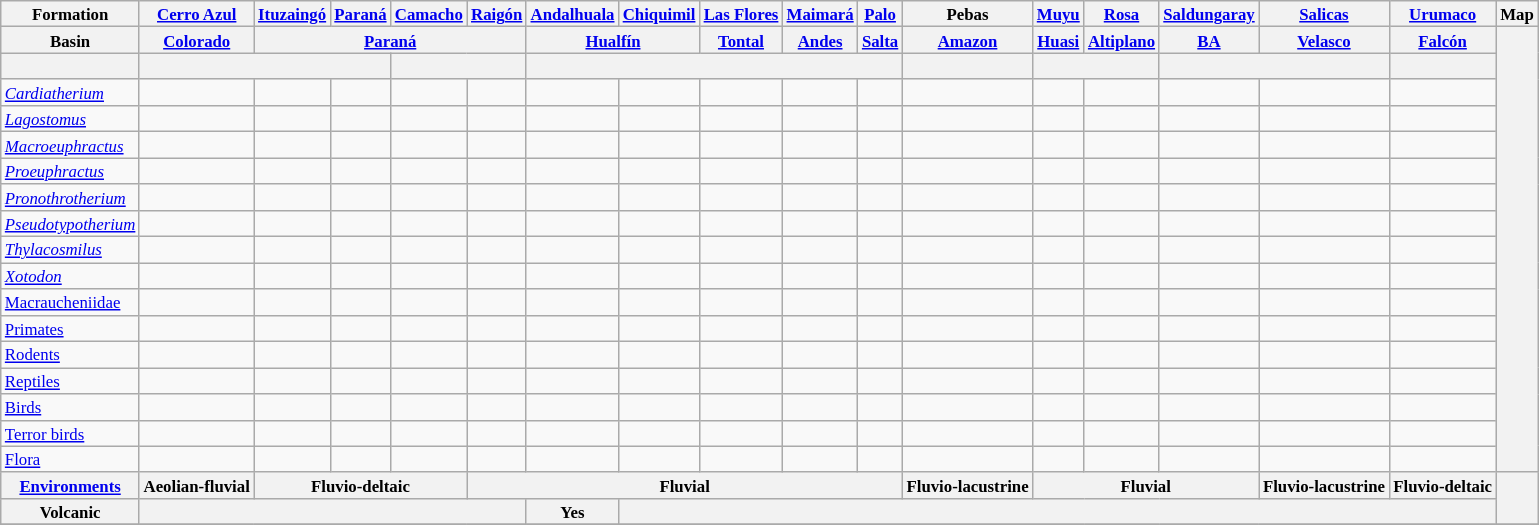<table class="wikitable" style="font-size: 70%">
<tr>
<th>Formation</th>
<th><a href='#'>Cerro Azul</a></th>
<th><a href='#'>Ituzaingó</a></th>
<th><a href='#'>Paraná</a></th>
<th><a href='#'>Camacho</a></th>
<th><a href='#'>Raigón</a></th>
<th><a href='#'>Andalhuala</a></th>
<th><a href='#'>Chiquimil</a></th>
<th><a href='#'>Las Flores</a></th>
<th><a href='#'>Maimará</a></th>
<th><a href='#'>Palo</a></th>
<th>Pebas</th>
<th><a href='#'>Muyu</a></th>
<th><a href='#'>Rosa</a></th>
<th><a href='#'>Saldungaray</a></th>
<th><a href='#'>Salicas</a></th>
<th><a href='#'>Urumaco</a></th>
<th>Map</th>
</tr>
<tr>
<th>Basin</th>
<th><a href='#'>Colorado</a></th>
<th colspan=4><a href='#'>Paraná</a></th>
<th colspan=2><a href='#'>Hualfín</a></th>
<th><a href='#'>Tontal</a></th>
<th><a href='#'>Andes</a></th>
<th><a href='#'>Salta</a></th>
<th><a href='#'>Amazon</a></th>
<th><a href='#'>Huasi</a></th>
<th><a href='#'>Altiplano</a></th>
<th><a href='#'>BA</a></th>
<th><a href='#'>Velasco</a></th>
<th><a href='#'>Falcón</a></th>
<th align=center rowspan=17></th>
</tr>
<tr>
<th></th>
<th colspan=3></th>
<th colspan=2></th>
<th colspan=5></th>
<th><br></th>
<th colspan=2></th>
<th colspan=2></th>
<th></th>
</tr>
<tr>
<td><em><a href='#'>Cardiatherium</a></em></td>
<td align=center></td>
<td align=center></td>
<td align=center></td>
<td align=center></td>
<td align=center></td>
<td align=center></td>
<td align=center></td>
<td align=center></td>
<td align=center></td>
<td align=center></td>
<td align=center></td>
<td align=center></td>
<td align=center></td>
<td align=center></td>
<td align=center></td>
<td align=center></td>
</tr>
<tr>
<td><em><a href='#'>Lagostomus</a></em></td>
<td align=center></td>
<td align=center></td>
<td align=center></td>
<td align=center></td>
<td align=center></td>
<td align=center></td>
<td align=center></td>
<td align=center></td>
<td align=center></td>
<td align=center></td>
<td align=center></td>
<td align=center></td>
<td align=center></td>
<td align=center></td>
<td align=center></td>
<td></td>
</tr>
<tr>
<td><em><a href='#'>Macroeuphractus</a></em></td>
<td align=center></td>
<td align=center></td>
<td align=center></td>
<td align=center></td>
<td align=center></td>
<td align=center></td>
<td align=center></td>
<td align=center></td>
<td align=center></td>
<td align=center></td>
<td align=center></td>
<td align=center></td>
<td align=center></td>
<td align=center></td>
<td align=center></td>
<td></td>
</tr>
<tr>
<td><em><a href='#'>Proeuphractus</a></em></td>
<td align=center></td>
<td align=center></td>
<td align=center></td>
<td align=center></td>
<td align=center></td>
<td align=center></td>
<td align=center></td>
<td align=center></td>
<td align=center></td>
<td align=center></td>
<td align=center></td>
<td align=center></td>
<td align=center></td>
<td align=center></td>
<td align=center></td>
<td align=center></td>
</tr>
<tr>
<td><em><a href='#'>Pronothrotherium</a></em></td>
<td align=center></td>
<td align=center></td>
<td align=center></td>
<td align=center></td>
<td align=center></td>
<td align=center></td>
<td align=center></td>
<td align=center></td>
<td align=center></td>
<td align=center></td>
<td align=center></td>
<td align=center></td>
<td align=center></td>
<td align=center></td>
<td align=center></td>
<td align=center></td>
</tr>
<tr>
<td><em><a href='#'>Pseudotypotherium</a></em></td>
<td align=center></td>
<td align=center></td>
<td align=center></td>
<td align=center></td>
<td align=center></td>
<td align=center></td>
<td align=center></td>
<td align=center></td>
<td align=center></td>
<td align=center></td>
<td align=center></td>
<td align=center></td>
<td align=center></td>
<td align=center></td>
<td align=center></td>
<td align=center></td>
</tr>
<tr>
<td><em><a href='#'>Thylacosmilus</a></em></td>
<td align=center></td>
<td align=center></td>
<td align=center></td>
<td align=center></td>
<td align=center></td>
<td align=center></td>
<td align=center></td>
<td align=center></td>
<td align=center></td>
<td align=center></td>
<td align=center></td>
<td align=center></td>
<td align=center></td>
<td align=center></td>
<td align=center></td>
<td></td>
</tr>
<tr>
<td><em><a href='#'>Xotodon</a></em></td>
<td align=center></td>
<td align=center></td>
<td align=center></td>
<td align=center></td>
<td align=center></td>
<td align=center></td>
<td align=center></td>
<td align=center></td>
<td align=center></td>
<td align=center></td>
<td align=center></td>
<td align=center></td>
<td align=center></td>
<td align=center></td>
<td align=center></td>
<td align=center></td>
</tr>
<tr>
<td><a href='#'>Macraucheniidae</a></td>
<td align=center></td>
<td align=center></td>
<td align=center></td>
<td align=center></td>
<td align=center></td>
<td align=center></td>
<td align=center></td>
<td align=center></td>
<td align=center></td>
<td align=center></td>
<td align=center></td>
<td align=center></td>
<td align=center></td>
<td align=center></td>
<td align=center></td>
<td align=center></td>
</tr>
<tr>
<td><a href='#'>Primates</a></td>
<td align=center></td>
<td align=center></td>
<td align=center></td>
<td align=center></td>
<td align=center></td>
<td align=center></td>
<td align=center></td>
<td align=center></td>
<td align=center></td>
<td align=center></td>
<td align=center></td>
<td align=center></td>
<td align=center></td>
<td align=center></td>
<td align=center></td>
<td align=center></td>
</tr>
<tr>
<td><a href='#'>Rodents</a></td>
<td align=center></td>
<td align=center></td>
<td align=center></td>
<td align=center></td>
<td align=center></td>
<td align=center></td>
<td align=center></td>
<td align=center></td>
<td align=center></td>
<td align=center></td>
<td align=center></td>
<td align=center></td>
<td align=center></td>
<td align=center></td>
<td align=center></td>
<td align=center></td>
</tr>
<tr>
<td><a href='#'>Reptiles</a></td>
<td align=center></td>
<td align=center></td>
<td align=center></td>
<td align=center></td>
<td align=center></td>
<td align=center></td>
<td align=center></td>
<td align=center></td>
<td align=center></td>
<td align=center></td>
<td align=center></td>
<td align=center></td>
<td align=center></td>
<td align=center></td>
<td align=center></td>
<td align=center></td>
</tr>
<tr>
<td><a href='#'>Birds</a></td>
<td align=center></td>
<td align=center></td>
<td align=center></td>
<td align=center></td>
<td align=center></td>
<td align=center></td>
<td align=center></td>
<td align=center></td>
<td align=center></td>
<td align=center></td>
<td align=center></td>
<td></td>
<td align=center></td>
<td align=center></td>
<td align=center></td>
<td align=center></td>
</tr>
<tr>
<td><a href='#'>Terror birds</a></td>
<td align=center></td>
<td align=center></td>
<td align=center></td>
<td align=center></td>
<td align=center></td>
<td align=center></td>
<td align=center></td>
<td align=center></td>
<td align=center></td>
<td align=center></td>
<td align=center></td>
<td align=center></td>
<td align=center></td>
<td align=center></td>
<td align=center></td>
<td align=center></td>
</tr>
<tr>
<td><a href='#'>Flora</a></td>
<td align=center></td>
<td align=center></td>
<td align=center></td>
<td align=center></td>
<td align=center></td>
<td align=center></td>
<td align=center></td>
<td align=center></td>
<td align=center></td>
<td align=center></td>
<td align=center></td>
<td align=center></td>
<td align=center></td>
<td align=center></td>
<td align=center></td>
<td align=center></td>
</tr>
<tr>
<th><a href='#'>Environments</a></th>
<th>Aeolian-fluvial</th>
<th colspan=3>Fluvio-deltaic</th>
<th colspan=6>Fluvial</th>
<th>Fluvio-lacustrine</th>
<th colspan=3>Fluvial</th>
<th>Fluvio-lacustrine</th>
<th>Fluvio-deltaic</th>
<th rowspan=2 align=left><br><br></th>
</tr>
<tr>
<th>Volcanic</th>
<th colspan=5></th>
<th>Yes</th>
<th colspan=10></th>
</tr>
<tr>
</tr>
</table>
